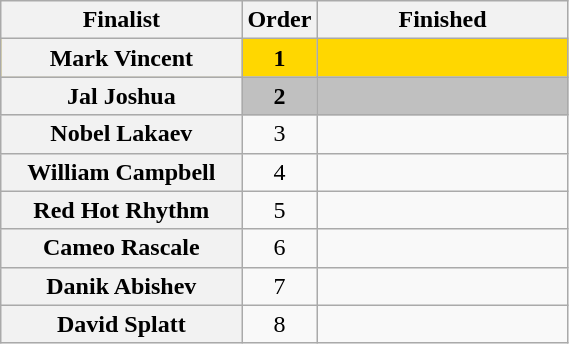<table class="wikitable sortable plainrowheaders" style="text-align:center; width:30%;">
<tr>
<th " class="unsortable style="width:15em;">Finalist</th>
<th data-sort-type="number" style="width:1em;">Order</th>
<th data-sort-type="number" style="width:10em;">Finished</th>
</tr>
<tr style="background:gold;">
<th scope="row"><strong>Mark Vincent</strong></th>
<td><strong>1</strong></td>
<td><strong></strong></td>
</tr>
<tr style="background:silver;">
<th scope="row"><strong>Jal Joshua</strong></th>
<td><strong>2</strong></td>
<td><strong></strong></td>
</tr>
<tr>
<th scope="row">Nobel Lakaev</th>
<td>3</td>
<td></td>
</tr>
<tr>
<th scope="row">William Campbell</th>
<td>4</td>
<td></td>
</tr>
<tr>
<th scope="row">Red Hot Rhythm</th>
<td>5</td>
<td></td>
</tr>
<tr>
<th scope="row">Cameo Rascale</th>
<td>6</td>
<td></td>
</tr>
<tr>
<th scope="row">Danik Abishev</th>
<td>7</td>
<td></td>
</tr>
<tr>
<th scope="row">David Splatt</th>
<td>8</td>
<td></td>
</tr>
</table>
